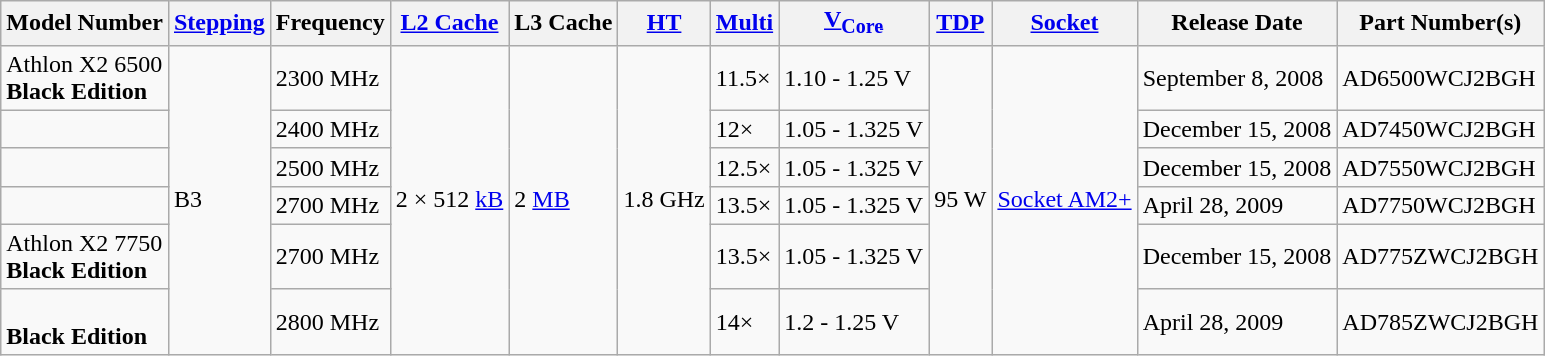<table class="wikitable">
<tr>
<th>Model Number</th>
<th><a href='#'>Stepping</a></th>
<th>Frequency</th>
<th><a href='#'>L2 Cache</a></th>
<th>L3 Cache</th>
<th><a href='#'>HT</a></th>
<th><a href='#'>Multi</a></th>
<th><a href='#'>V<sub>Core</sub></a></th>
<th><a href='#'>TDP</a></th>
<th><a href='#'>Socket</a></th>
<th>Release Date</th>
<th>Part Number(s)</th>
</tr>
<tr>
<td>Athlon X2 6500<br><strong>Black Edition</strong></td>
<td rowspan="6">B3</td>
<td>2300 MHz</td>
<td rowspan="6">2 × 512 <a href='#'>kB</a></td>
<td rowspan="6">2 <a href='#'>MB</a></td>
<td rowspan="6">1.8 GHz</td>
<td>11.5×</td>
<td>1.10 - 1.25 V</td>
<td rowspan="6">95 W</td>
<td rowspan="6"><a href='#'>Socket AM2+</a></td>
<td>September 8, 2008</td>
<td>AD6500WCJ2BGH</td>
</tr>
<tr>
<td></td>
<td>2400 MHz</td>
<td>12×</td>
<td>1.05 - 1.325 V</td>
<td>December 15, 2008</td>
<td>AD7450WCJ2BGH</td>
</tr>
<tr>
<td></td>
<td>2500 MHz</td>
<td>12.5×</td>
<td>1.05 - 1.325 V</td>
<td>December 15, 2008</td>
<td>AD7550WCJ2BGH</td>
</tr>
<tr>
<td></td>
<td>2700 MHz</td>
<td>13.5×</td>
<td>1.05 - 1.325 V</td>
<td>April 28, 2009</td>
<td>AD7750WCJ2BGH</td>
</tr>
<tr>
<td>Athlon X2 7750<br><strong>Black Edition</strong></td>
<td>2700 MHz</td>
<td>13.5×</td>
<td>1.05 - 1.325 V</td>
<td>December 15, 2008</td>
<td>AD775ZWCJ2BGH</td>
</tr>
<tr>
<td><br><strong>Black Edition</strong></td>
<td>2800 MHz</td>
<td>14×</td>
<td>1.2 - 1.25 V</td>
<td>April 28, 2009</td>
<td>AD785ZWCJ2BGH</td>
</tr>
</table>
